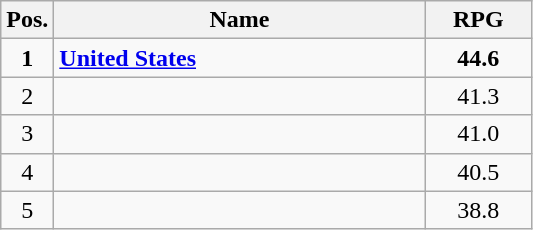<table class="wikitable">
<tr>
<th style="width:10%;">Pos.</th>
<th>Name</th>
<th style="width:20%;">RPG</th>
</tr>
<tr>
<td align=center><strong>1</strong></td>
<td><strong> <a href='#'>United States</a></strong></td>
<td align=center><strong>44.6</strong></td>
</tr>
<tr>
<td align=center>2</td>
<td></td>
<td align=center>41.3</td>
</tr>
<tr>
<td align=center>3</td>
<td></td>
<td align=center>41.0</td>
</tr>
<tr>
<td align=center>4</td>
<td></td>
<td align=center>40.5</td>
</tr>
<tr>
<td align=center>5</td>
<td></td>
<td align=center>38.8</td>
</tr>
</table>
